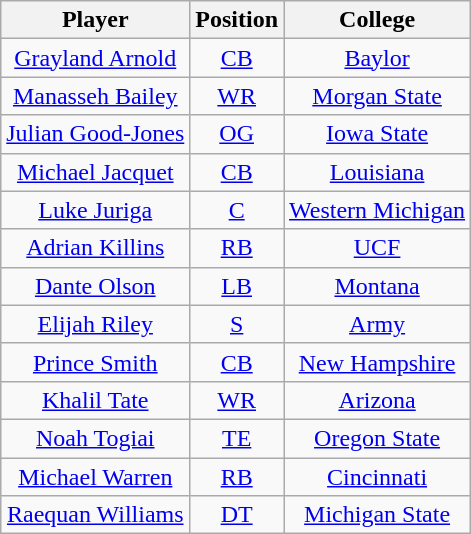<table class="wikitable" style="text-align:center">
<tr>
<th>Player</th>
<th>Position</th>
<th>College</th>
</tr>
<tr>
<td><a href='#'>Grayland Arnold</a></td>
<td><a href='#'>CB</a></td>
<td><a href='#'>Baylor</a></td>
</tr>
<tr>
<td><a href='#'>Manasseh Bailey</a></td>
<td><a href='#'>WR</a></td>
<td><a href='#'>Morgan State</a></td>
</tr>
<tr>
<td><a href='#'>Julian Good-Jones</a></td>
<td><a href='#'>OG</a></td>
<td><a href='#'>Iowa State</a></td>
</tr>
<tr>
<td><a href='#'>Michael Jacquet</a></td>
<td><a href='#'>CB</a></td>
<td><a href='#'>Louisiana</a></td>
</tr>
<tr>
<td><a href='#'>Luke Juriga</a></td>
<td><a href='#'>C</a></td>
<td><a href='#'>Western Michigan</a></td>
</tr>
<tr>
<td><a href='#'>Adrian Killins</a></td>
<td><a href='#'>RB</a></td>
<td><a href='#'>UCF</a></td>
</tr>
<tr>
<td><a href='#'>Dante Olson</a></td>
<td><a href='#'>LB</a></td>
<td><a href='#'>Montana</a></td>
</tr>
<tr>
<td><a href='#'>Elijah Riley</a></td>
<td><a href='#'>S</a></td>
<td><a href='#'>Army</a></td>
</tr>
<tr>
<td><a href='#'>Prince Smith</a></td>
<td><a href='#'>CB</a></td>
<td><a href='#'>New Hampshire</a></td>
</tr>
<tr>
<td><a href='#'>Khalil Tate</a></td>
<td><a href='#'>WR</a></td>
<td><a href='#'>Arizona</a></td>
</tr>
<tr>
<td><a href='#'>Noah Togiai</a></td>
<td><a href='#'>TE</a></td>
<td><a href='#'>Oregon State</a></td>
</tr>
<tr>
<td><a href='#'>Michael Warren</a></td>
<td><a href='#'>RB</a></td>
<td><a href='#'>Cincinnati</a></td>
</tr>
<tr>
<td><a href='#'>Raequan Williams</a></td>
<td><a href='#'>DT</a></td>
<td><a href='#'>Michigan State</a></td>
</tr>
</table>
